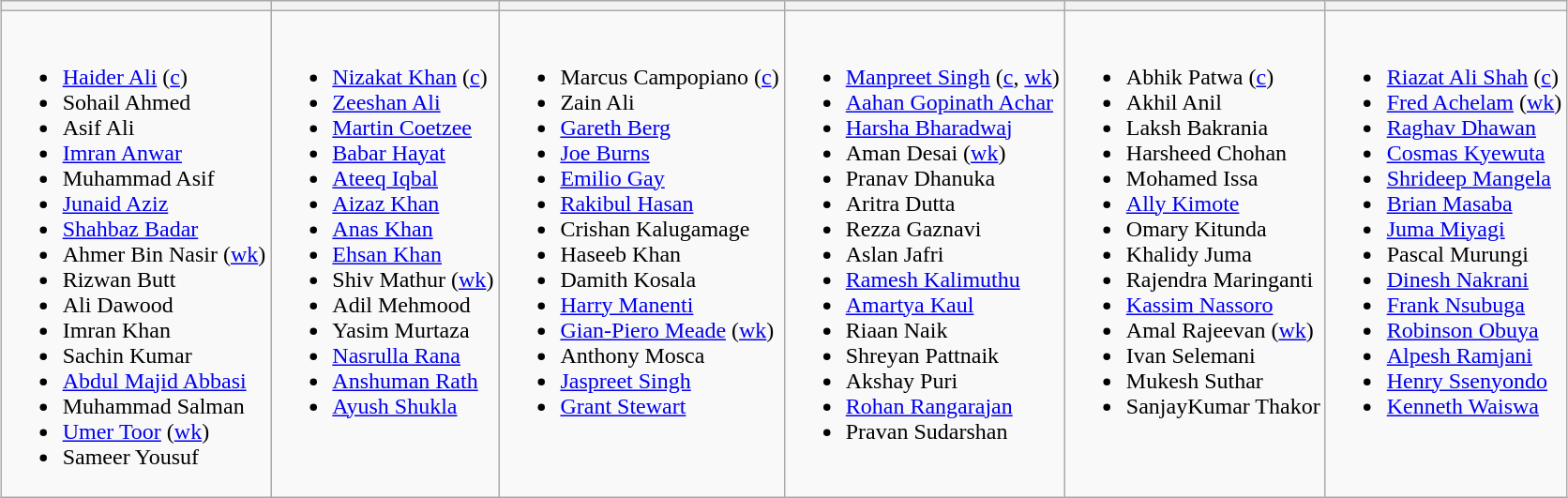<table class="wikitable" style="text-align:left; margin:auto">
<tr>
<th></th>
<th></th>
<th></th>
<th></th>
<th></th>
<th></th>
</tr>
<tr>
<td valign=top><br><ul><li><a href='#'>Haider Ali</a> (<a href='#'>c</a>)</li><li>Sohail Ahmed</li><li>Asif Ali</li><li><a href='#'>Imran Anwar</a></li><li>Muhammad Asif</li><li><a href='#'>Junaid Aziz</a></li><li><a href='#'>Shahbaz Badar</a></li><li>Ahmer Bin Nasir (<a href='#'>wk</a>)</li><li>Rizwan Butt</li><li>Ali Dawood</li><li>Imran Khan</li><li>Sachin Kumar</li><li><a href='#'>Abdul Majid Abbasi</a></li><li>Muhammad Salman</li><li><a href='#'>Umer Toor</a> (<a href='#'>wk</a>)</li><li>Sameer Yousuf</li></ul></td>
<td valign=top><br><ul><li><a href='#'>Nizakat Khan</a> (<a href='#'>c</a>)</li><li><a href='#'>Zeeshan Ali</a></li><li><a href='#'>Martin Coetzee</a></li><li><a href='#'>Babar Hayat</a></li><li><a href='#'>Ateeq Iqbal</a></li><li><a href='#'>Aizaz Khan</a></li><li><a href='#'>Anas Khan</a></li><li><a href='#'>Ehsan Khan</a></li><li>Shiv Mathur (<a href='#'>wk</a>)</li><li>Adil Mehmood</li><li>Yasim Murtaza</li><li><a href='#'>Nasrulla Rana</a></li><li><a href='#'>Anshuman Rath</a></li><li><a href='#'>Ayush Shukla</a></li></ul></td>
<td valign=top><br><ul><li>Marcus Campopiano (<a href='#'>c</a>)</li><li>Zain Ali</li><li><a href='#'>Gareth Berg</a></li><li><a href='#'>Joe Burns</a></li><li><a href='#'>Emilio Gay</a></li><li><a href='#'>Rakibul Hasan</a></li><li>Crishan Kalugamage</li><li>Haseeb Khan</li><li>Damith Kosala</li><li><a href='#'>Harry Manenti</a></li><li><a href='#'>Gian-Piero Meade</a> (<a href='#'>wk</a>)</li><li>Anthony Mosca</li><li><a href='#'>Jaspreet Singh</a></li><li><a href='#'>Grant Stewart</a></li></ul></td>
<td valign=top><br><ul><li><a href='#'>Manpreet Singh</a> (<a href='#'>c</a>, <a href='#'>wk</a>)</li><li><a href='#'>Aahan Gopinath Achar</a></li><li><a href='#'>Harsha Bharadwaj</a></li><li>Aman Desai (<a href='#'>wk</a>)</li><li>Pranav Dhanuka</li><li>Aritra Dutta</li><li>Rezza Gaznavi</li><li>Aslan Jafri</li><li><a href='#'>Ramesh Kalimuthu</a></li><li><a href='#'>Amartya Kaul</a></li><li>Riaan Naik</li><li>Shreyan Pattnaik</li><li>Akshay Puri</li><li><a href='#'>Rohan Rangarajan</a></li><li>Pravan Sudarshan</li></ul></td>
<td valign=top><br><ul><li>Abhik Patwa (<a href='#'>c</a>)</li><li>Akhil Anil</li><li>Laksh Bakrania</li><li>Harsheed Chohan</li><li>Mohamed Issa</li><li><a href='#'>Ally Kimote</a></li><li>Omary Kitunda</li><li>Khalidy Juma</li><li>Rajendra Maringanti</li><li><a href='#'>Kassim Nassoro</a></li><li>Amal Rajeevan (<a href='#'>wk</a>)</li><li>Ivan Selemani</li><li>Mukesh Suthar</li><li>SanjayKumar Thakor</li></ul></td>
<td valign=top><br><ul><li><a href='#'>Riazat Ali Shah</a> (<a href='#'>c</a>)</li><li><a href='#'>Fred Achelam</a> (<a href='#'>wk</a>)</li><li><a href='#'>Raghav Dhawan</a></li><li><a href='#'>Cosmas Kyewuta</a></li><li><a href='#'>Shrideep Mangela</a></li><li><a href='#'>Brian Masaba</a></li><li><a href='#'>Juma Miyagi</a></li><li>Pascal Murungi</li><li><a href='#'>Dinesh Nakrani</a></li><li><a href='#'>Frank Nsubuga</a></li><li><a href='#'>Robinson Obuya</a></li><li><a href='#'>Alpesh Ramjani</a></li><li><a href='#'>Henry Ssenyondo</a></li><li><a href='#'>Kenneth Waiswa</a></li></ul></td>
</tr>
</table>
